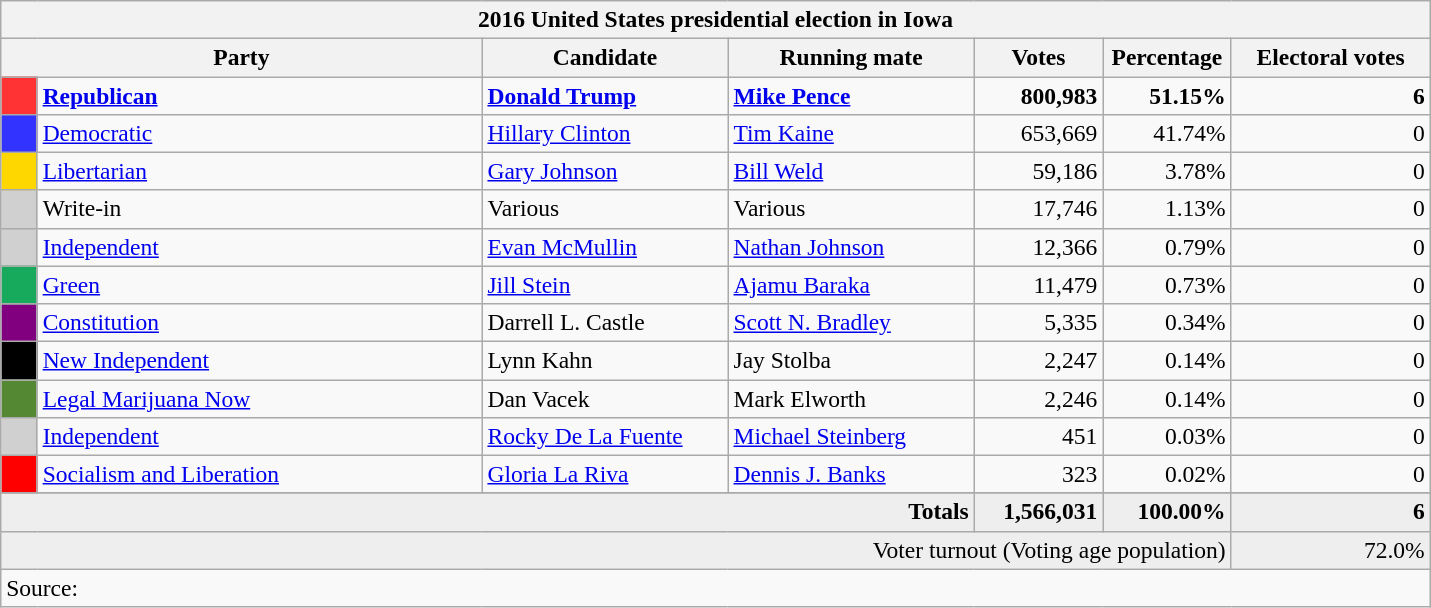<table class="wikitable" style="font-size: 98%;">
<tr>
<th colspan="7">2016 United States presidential election in Iowa</th>
</tr>
<tr>
<th colspan="2" style="width: 20em">Party</th>
<th style="width: 10em">Candidate</th>
<th style="width: 10em">Running mate</th>
<th style="width: 5em">Votes</th>
<th style="width: 5em">Percentage</th>
<th style="width: 8em">Electoral votes</th>
</tr>
<tr>
<th style="background:#F33; width:3px;"></th>
<td style="width: 130px"><strong><a href='#'>Republican</a></strong></td>
<td><strong><a href='#'>Donald Trump</a></strong></td>
<td><strong><a href='#'>Mike Pence</a></strong></td>
<td style="text-align:right;"><strong>800,983</strong></td>
<td style="text-align:right;"><strong>51.15%</strong></td>
<td style="text-align:right;"><strong>6</strong></td>
</tr>
<tr>
<th style="background:#33F; width:3px;"></th>
<td style="width: 130px"><a href='#'>Democratic</a></td>
<td><a href='#'>Hillary Clinton</a></td>
<td><a href='#'>Tim Kaine</a></td>
<td style="text-align:right;">653,669</td>
<td style="text-align:right;">41.74%</td>
<td style="text-align:right;">0</td>
</tr>
<tr>
<th style="background:gold; width:3px;"></th>
<td style="width: 130px"><a href='#'>Libertarian</a></td>
<td><a href='#'>Gary Johnson</a></td>
<td><a href='#'>Bill Weld</a></td>
<td style="text-align:right;">59,186</td>
<td style="text-align:right;">3.78%</td>
<td style="text-align:right;">0</td>
</tr>
<tr>
<th style="background:#D0D0D0; width:4px;"></th>
<td style="width: 130px">Write-in</td>
<td>Various</td>
<td>Various</td>
<td style="text-align:right;">17,746</td>
<td style="text-align:right;">1.13%</td>
<td style="text-align:right;">0</td>
</tr>
<tr>
<th style="background:#D0D0D0; width:3px;"></th>
<td style="width: 130px"><a href='#'>Independent</a></td>
<td><a href='#'>Evan McMullin</a></td>
<td><a href='#'>Nathan Johnson</a></td>
<td style="text-align:right;">12,366</td>
<td style="text-align:right;">0.79%</td>
<td style="text-align:right;">0</td>
</tr>
<tr>
<th style="background:#17aa5c; width:3px;"></th>
<td style="width: 130px"><a href='#'>Green</a></td>
<td><a href='#'>Jill Stein</a></td>
<td><a href='#'>Ajamu Baraka</a></td>
<td style="text-align:right;">11,479</td>
<td style="text-align:right;">0.73%</td>
<td style="text-align:right;">0</td>
</tr>
<tr>
<th style="background:#800080; width:3px;"></th>
<td style="width: 130px"><a href='#'>Constitution</a></td>
<td>Darrell L. Castle</td>
<td><a href='#'>Scott N. Bradley</a></td>
<td style="text-align:right;">5,335</td>
<td style="text-align:right;">0.34%</td>
<td style="text-align:right;">0</td>
</tr>
<tr>
<th style="background:Black; width:3px;"></th>
<td style="width: 130px"><a href='#'>New Independent</a></td>
<td>Lynn Kahn</td>
<td>Jay Stolba</td>
<td style="text-align:right;">2,247</td>
<td style="text-align:right;">0.14%</td>
<td style="text-align:right;">0</td>
</tr>
<tr>
<th style="background:#558833; width:3px;"></th>
<td style="width: 130px"><a href='#'>Legal Marijuana Now</a></td>
<td>Dan Vacek</td>
<td>Mark Elworth</td>
<td style="text-align:right;">2,246</td>
<td style="text-align:right;">0.14%</td>
<td style="text-align:right;">0</td>
</tr>
<tr>
<th style="background:#D0D0D0; width:3px;"></th>
<td style="width: 130px"><a href='#'>Independent</a></td>
<td><a href='#'>Rocky De La Fuente</a></td>
<td><a href='#'>Michael Steinberg</a></td>
<td style="text-align:right;">451</td>
<td style="text-align:right;">0.03%</td>
<td style="text-align:right;">0</td>
</tr>
<tr>
<th style="background:red; width:3px;"></th>
<td style="width: 130px"><a href='#'>Socialism and Liberation</a></td>
<td><a href='#'>Gloria La Riva</a></td>
<td><a href='#'>Dennis J. Banks</a></td>
<td style="text-align:right;">323</td>
<td style="text-align:right;">0.02%</td>
<td style="text-align:right;">0</td>
</tr>
<tr>
</tr>
<tr style="background:#EEE; text-align:right;">
<td colspan="4"><strong>Totals</strong></td>
<td><strong>1,566,031</strong></td>
<td><strong>100.00%</strong></td>
<td><strong>6</strong></td>
</tr>
<tr style="background:#EEE; text-align:right;">
<td colspan="6">Voter turnout (Voting age population)</td>
<td>72.0%</td>
</tr>
<tr style="background:#EE; text-align:left;">
<td colspan="7">Source: <em></em></td>
</tr>
</table>
